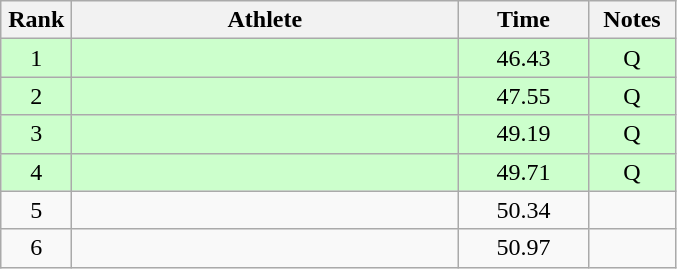<table class="wikitable" style="text-align:center">
<tr>
<th width=40>Rank</th>
<th width=250>Athlete</th>
<th width=80>Time</th>
<th width=50>Notes</th>
</tr>
<tr bgcolor=ccffcc>
<td>1</td>
<td align=left></td>
<td>46.43</td>
<td>Q</td>
</tr>
<tr bgcolor=ccffcc>
<td>2</td>
<td align=left></td>
<td>47.55</td>
<td>Q</td>
</tr>
<tr bgcolor=ccffcc>
<td>3</td>
<td align=left></td>
<td>49.19</td>
<td>Q</td>
</tr>
<tr bgcolor=ccffcc>
<td>4</td>
<td align=left></td>
<td>49.71</td>
<td>Q</td>
</tr>
<tr>
<td>5</td>
<td align=left></td>
<td>50.34</td>
<td></td>
</tr>
<tr>
<td>6</td>
<td align=left></td>
<td>50.97</td>
<td></td>
</tr>
</table>
